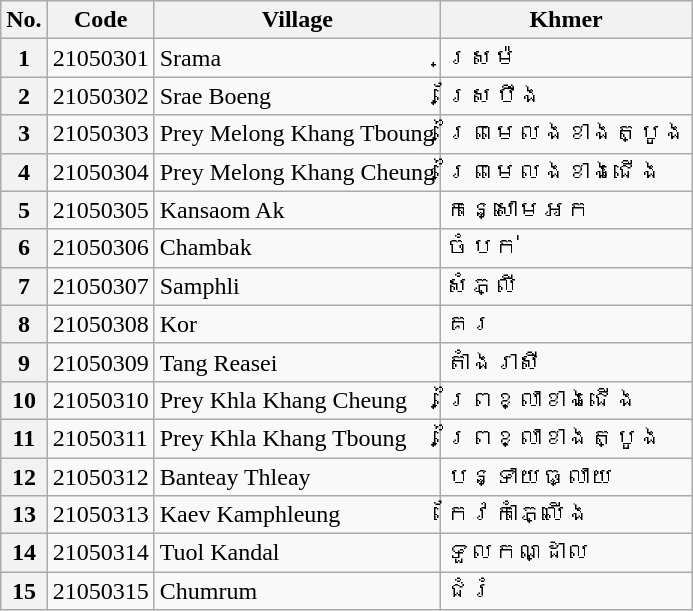<table class="wikitable sortable mw-collapsible">
<tr>
<th>No.</th>
<th>Code</th>
<th>Village</th>
<th>Khmer</th>
</tr>
<tr>
<th>1</th>
<td>21050301</td>
<td>Srama</td>
<td>ស្រម៉</td>
</tr>
<tr>
<th>2</th>
<td>21050302</td>
<td>Srae Boeng</td>
<td>ស្រែបឹង</td>
</tr>
<tr>
<th>3</th>
<td>21050303</td>
<td>Prey Melong Khang Tboung</td>
<td>ព្រៃមេលងខាងត្បូង</td>
</tr>
<tr>
<th>4</th>
<td>21050304</td>
<td>Prey Melong Khang Cheung</td>
<td>ព្រៃមេលងខាងជើង</td>
</tr>
<tr>
<th>5</th>
<td>21050305</td>
<td>Kansaom Ak</td>
<td>កន្សោមអក</td>
</tr>
<tr>
<th>6</th>
<td>21050306</td>
<td>Chambak</td>
<td>ចំបក់</td>
</tr>
<tr>
<th>7</th>
<td>21050307</td>
<td>Samphli</td>
<td>សំភ្លី</td>
</tr>
<tr>
<th>8</th>
<td>21050308</td>
<td>Kor</td>
<td>គរ</td>
</tr>
<tr>
<th>9</th>
<td>21050309</td>
<td>Tang Reasei</td>
<td>តាំងរាសី</td>
</tr>
<tr>
<th>10</th>
<td>21050310</td>
<td>Prey Khla Khang Cheung</td>
<td>ព្រៃខ្លាខាងជើង</td>
</tr>
<tr>
<th>11</th>
<td>21050311</td>
<td>Prey Khla Khang Tboung</td>
<td>ព្រៃខ្លាខាងត្បូង</td>
</tr>
<tr>
<th>12</th>
<td>21050312</td>
<td>Banteay Thleay</td>
<td>បន្ទាយធ្លាយ</td>
</tr>
<tr>
<th>13</th>
<td>21050313</td>
<td>Kaev Kamphleung</td>
<td>កែវកាំភ្លើង</td>
</tr>
<tr>
<th>14</th>
<td>21050314</td>
<td>Tuol Kandal</td>
<td>ទួលកណ្ដាល</td>
</tr>
<tr>
<th>15</th>
<td>21050315</td>
<td>Chumrum</td>
<td>ជំរំ</td>
</tr>
</table>
